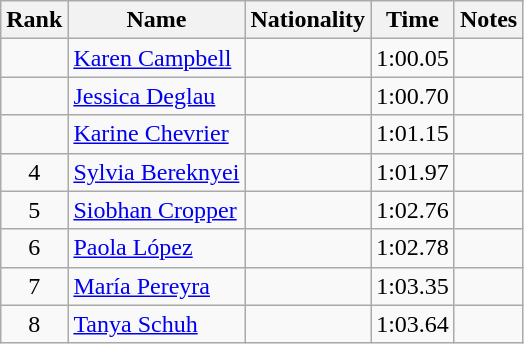<table class="wikitable sortable" style="text-align:center">
<tr>
<th>Rank</th>
<th>Name</th>
<th>Nationality</th>
<th>Time</th>
<th>Notes</th>
</tr>
<tr>
<td></td>
<td align=left><a href='#'>Karen Campbell</a></td>
<td align=left></td>
<td>1:00.05</td>
<td></td>
</tr>
<tr>
<td></td>
<td align=left><a href='#'>Jessica Deglau</a></td>
<td align=left></td>
<td>1:00.70</td>
<td></td>
</tr>
<tr>
<td></td>
<td align=left><a href='#'>Karine Chevrier</a></td>
<td align=left></td>
<td>1:01.15</td>
<td></td>
</tr>
<tr>
<td>4</td>
<td align=left><a href='#'>Sylvia Bereknyei</a></td>
<td align=left></td>
<td>1:01.97</td>
<td></td>
</tr>
<tr>
<td>5</td>
<td align=left><a href='#'>Siobhan Cropper</a></td>
<td align=left></td>
<td>1:02.76</td>
<td></td>
</tr>
<tr>
<td>6</td>
<td align=left><a href='#'>Paola López</a></td>
<td align=left></td>
<td>1:02.78</td>
<td></td>
</tr>
<tr>
<td>7</td>
<td align=left><a href='#'>María Pereyra</a></td>
<td align=left></td>
<td>1:03.35</td>
<td></td>
</tr>
<tr>
<td>8</td>
<td align=left><a href='#'>Tanya Schuh</a></td>
<td align=left></td>
<td>1:03.64</td>
<td></td>
</tr>
</table>
